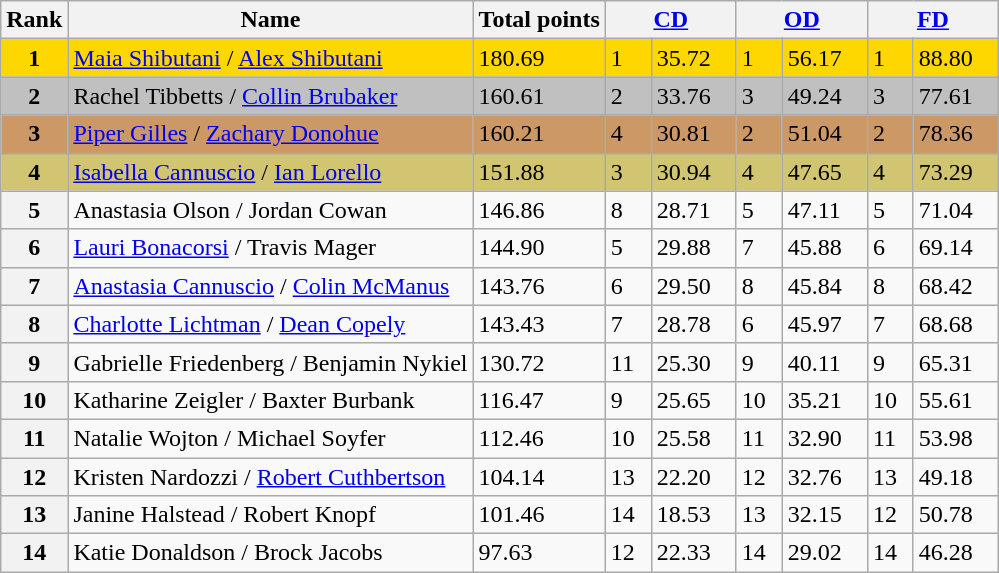<table class="wikitable sortable">
<tr>
<th>Rank</th>
<th>Name</th>
<th>Total points</th>
<th colspan="2" width="80px"><a href='#'>CD</a></th>
<th colspan="2" width="80px"><a href='#'>OD</a></th>
<th colspan="2" width="80px"><a href='#'>FD</a></th>
</tr>
<tr bgcolor="gold">
<td align="center"><strong>1</strong></td>
<td><a href='#'>Maia Shibutani</a> / <a href='#'>Alex Shibutani</a></td>
<td>180.69</td>
<td>1</td>
<td>35.72</td>
<td>1</td>
<td>56.17</td>
<td>1</td>
<td>88.80</td>
</tr>
<tr bgcolor="silver">
<td align="center"><strong>2</strong></td>
<td>Rachel Tibbetts / <a href='#'>Collin Brubaker</a></td>
<td>160.61</td>
<td>2</td>
<td>33.76</td>
<td>3</td>
<td>49.24</td>
<td>3</td>
<td>77.61</td>
</tr>
<tr bgcolor="cc9966">
<td align="center"><strong>3</strong></td>
<td><a href='#'>Piper Gilles</a> / <a href='#'>Zachary Donohue</a></td>
<td>160.21</td>
<td>4</td>
<td>30.81</td>
<td>2</td>
<td>51.04</td>
<td>2</td>
<td>78.36</td>
</tr>
<tr bgcolor="#d1c571">
<td align="center"><strong>4</strong></td>
<td><a href='#'>Isabella Cannuscio</a> / <a href='#'>Ian Lorello</a></td>
<td>151.88</td>
<td>3</td>
<td>30.94</td>
<td>4</td>
<td>47.65</td>
<td>4</td>
<td>73.29</td>
</tr>
<tr>
<th>5</th>
<td>Anastasia Olson / Jordan Cowan</td>
<td>146.86</td>
<td>8</td>
<td>28.71</td>
<td>5</td>
<td>47.11</td>
<td>5</td>
<td>71.04</td>
</tr>
<tr>
<th>6</th>
<td><a href='#'>Lauri Bonacorsi</a> / Travis Mager</td>
<td>144.90</td>
<td>5</td>
<td>29.88</td>
<td>7</td>
<td>45.88</td>
<td>6</td>
<td>69.14</td>
</tr>
<tr>
<th>7</th>
<td><a href='#'>Anastasia Cannuscio</a> / <a href='#'>Colin McManus</a></td>
<td>143.76</td>
<td>6</td>
<td>29.50</td>
<td>8</td>
<td>45.84</td>
<td>8</td>
<td>68.42</td>
</tr>
<tr>
<th>8</th>
<td><a href='#'>Charlotte Lichtman</a> / <a href='#'>Dean Copely</a></td>
<td>143.43</td>
<td>7</td>
<td>28.78</td>
<td>6</td>
<td>45.97</td>
<td>7</td>
<td>68.68</td>
</tr>
<tr>
<th>9</th>
<td>Gabrielle Friedenberg / Benjamin Nykiel</td>
<td>130.72</td>
<td>11</td>
<td>25.30</td>
<td>9</td>
<td>40.11</td>
<td>9</td>
<td>65.31</td>
</tr>
<tr>
<th>10</th>
<td>Katharine Zeigler / Baxter Burbank</td>
<td>116.47</td>
<td>9</td>
<td>25.65</td>
<td>10</td>
<td>35.21</td>
<td>10</td>
<td>55.61</td>
</tr>
<tr>
<th>11</th>
<td>Natalie Wojton / Michael Soyfer</td>
<td>112.46</td>
<td>10</td>
<td>25.58</td>
<td>11</td>
<td>32.90</td>
<td>11</td>
<td>53.98</td>
</tr>
<tr>
<th>12</th>
<td>Kristen Nardozzi / <a href='#'>Robert Cuthbertson</a></td>
<td>104.14</td>
<td>13</td>
<td>22.20</td>
<td>12</td>
<td>32.76</td>
<td>13</td>
<td>49.18</td>
</tr>
<tr>
<th>13</th>
<td>Janine Halstead / Robert Knopf</td>
<td>101.46</td>
<td>14</td>
<td>18.53</td>
<td>13</td>
<td>32.15</td>
<td>12</td>
<td>50.78</td>
</tr>
<tr>
<th>14</th>
<td>Katie Donaldson / Brock Jacobs</td>
<td>97.63</td>
<td>12</td>
<td>22.33</td>
<td>14</td>
<td>29.02</td>
<td>14</td>
<td>46.28</td>
</tr>
</table>
